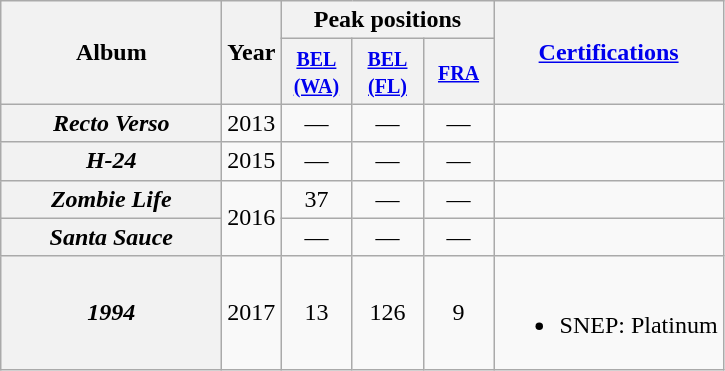<table class="wikitable plainrowheaders" style="text-align:center;">
<tr>
<th rowspan="2" style="text-align:center; width:140px;">Album</th>
<th rowspan="2" style="text-align:center; width:10px;">Year</th>
<th style="text-align:center;" colspan="3">Peak positions</th>
<th align="center" rowspan="2"><a href='#'>Certifications</a></th>
</tr>
<tr>
<th width="40"><small><a href='#'>BEL<br>(WA)</a></small><br></th>
<th width="40"><small><a href='#'>BEL<br>(FL)</a></small><br></th>
<th width="40"><small><a href='#'>FRA</a></small><br></th>
</tr>
<tr>
<th scope="row"><em>Recto Verso</em></th>
<td style="text-align:center;">2013</td>
<td style="text-align:center;">—</td>
<td style="text-align:center;">—</td>
<td style="text-align:center;">—</td>
<td style="text-align:center;"></td>
</tr>
<tr>
<th scope="row"><em>H-24</em></th>
<td style="text-align:center;">2015</td>
<td style="text-align:center;">—</td>
<td style="text-align:center;">—</td>
<td style="text-align:center;">—</td>
<td style="text-align:center;"></td>
</tr>
<tr>
<th scope="row"><em>Zombie Life</em></th>
<td style="text-align:center;" rowspan=2>2016</td>
<td style="text-align:center;">37</td>
<td style="text-align:center;">—</td>
<td style="text-align:center;">—</td>
<td style="text-align:center;"></td>
</tr>
<tr>
<th scope="row"><em>Santa Sauce</em></th>
<td style="text-align:center;">—</td>
<td style="text-align:center;">—</td>
<td style="text-align:center;">—</td>
<td style="text-align:center;"></td>
</tr>
<tr>
<th scope="row"><em>1994</em></th>
<td style="text-align:center;">2017</td>
<td style="text-align:center;">13</td>
<td style="text-align:center;">126</td>
<td style="text-align:center;">9</td>
<td style="text-align:center;"><br><ul><li>SNEP: Platinum</li></ul></td>
</tr>
</table>
